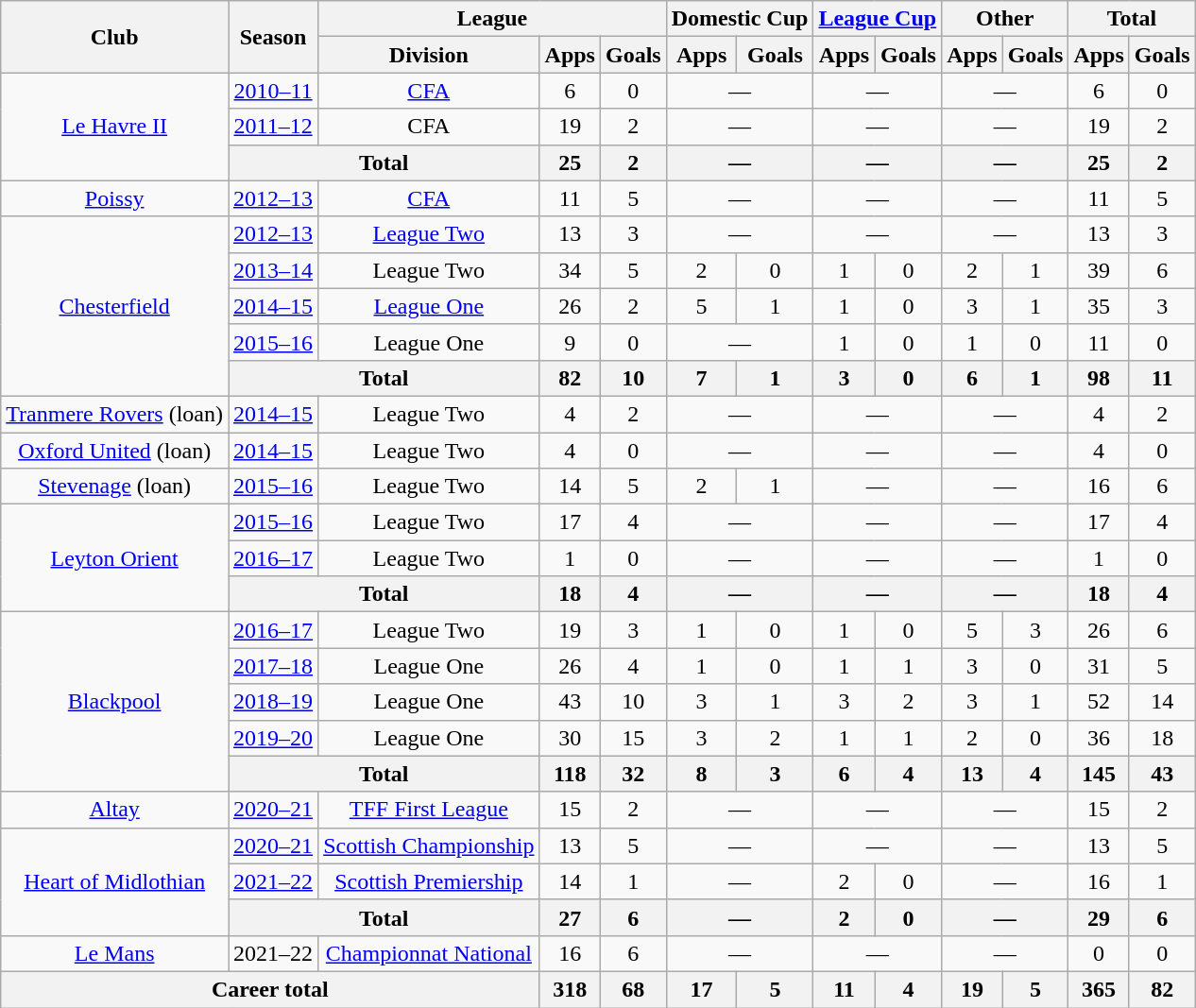<table class="wikitable" style="text-align:center">
<tr>
<th rowspan="2">Club</th>
<th rowspan="2">Season</th>
<th colspan="3">League</th>
<th colspan="2">Domestic Cup</th>
<th colspan="2"><a href='#'>League Cup</a></th>
<th colspan="2">Other</th>
<th colspan="2">Total</th>
</tr>
<tr>
<th>Division</th>
<th>Apps</th>
<th>Goals</th>
<th>Apps</th>
<th>Goals</th>
<th>Apps</th>
<th>Goals</th>
<th>Apps</th>
<th>Goals</th>
<th>Apps</th>
<th>Goals</th>
</tr>
<tr>
<td rowspan="3"><a href='#'>Le Havre II</a></td>
<td><a href='#'>2010–11</a></td>
<td><a href='#'>CFA</a></td>
<td>6</td>
<td>0</td>
<td colspan="2">—</td>
<td colspan="2">—</td>
<td colspan="2">—</td>
<td>6</td>
<td>0</td>
</tr>
<tr>
<td><a href='#'>2011–12</a></td>
<td>CFA</td>
<td>19</td>
<td>2</td>
<td colspan="2">—</td>
<td colspan="2">—</td>
<td colspan="2">—</td>
<td>19</td>
<td>2</td>
</tr>
<tr>
<th colspan="2">Total</th>
<th>25</th>
<th>2</th>
<th colspan="2">—</th>
<th colspan="2">—</th>
<th colspan="2">—</th>
<th>25</th>
<th>2</th>
</tr>
<tr>
<td><a href='#'>Poissy</a></td>
<td><a href='#'>2012–13</a></td>
<td><a href='#'>CFA</a></td>
<td>11</td>
<td>5</td>
<td colspan="2">—</td>
<td colspan="2">—</td>
<td colspan="2">—</td>
<td>11</td>
<td>5</td>
</tr>
<tr>
<td rowspan="5"><a href='#'>Chesterfield</a></td>
<td><a href='#'>2012–13</a></td>
<td><a href='#'>League Two</a></td>
<td>13</td>
<td>3</td>
<td colspan="2">—</td>
<td colspan="2">—</td>
<td colspan="2">—</td>
<td>13</td>
<td>3</td>
</tr>
<tr>
<td><a href='#'>2013–14</a></td>
<td>League Two</td>
<td>34</td>
<td>5</td>
<td>2</td>
<td>0</td>
<td>1</td>
<td>0</td>
<td>2</td>
<td>1</td>
<td>39</td>
<td>6</td>
</tr>
<tr>
<td><a href='#'>2014–15</a></td>
<td><a href='#'>League One</a></td>
<td>26</td>
<td>2</td>
<td>5</td>
<td>1</td>
<td>1</td>
<td>0</td>
<td>3</td>
<td>1</td>
<td>35</td>
<td>3</td>
</tr>
<tr>
<td><a href='#'>2015–16</a></td>
<td>League One</td>
<td>9</td>
<td>0</td>
<td colspan="2">—</td>
<td>1</td>
<td>0</td>
<td>1</td>
<td>0</td>
<td>11</td>
<td>0</td>
</tr>
<tr>
<th colspan="2">Total</th>
<th>82</th>
<th>10</th>
<th>7</th>
<th>1</th>
<th>3</th>
<th>0</th>
<th>6</th>
<th>1</th>
<th>98</th>
<th>11</th>
</tr>
<tr>
<td><a href='#'>Tranmere Rovers</a> (loan)</td>
<td><a href='#'>2014–15</a></td>
<td>League Two</td>
<td>4</td>
<td>2</td>
<td colspan="2">—</td>
<td colspan="2">—</td>
<td colspan="2">—</td>
<td>4</td>
<td>2</td>
</tr>
<tr>
<td><a href='#'>Oxford United</a> (loan)</td>
<td><a href='#'>2014–15</a></td>
<td>League Two</td>
<td>4</td>
<td>0</td>
<td colspan="2">—</td>
<td colspan="2">—</td>
<td colspan="2">—</td>
<td>4</td>
<td>0</td>
</tr>
<tr>
<td><a href='#'>Stevenage</a> (loan)</td>
<td><a href='#'>2015–16</a></td>
<td>League Two</td>
<td>14</td>
<td>5</td>
<td>2</td>
<td>1</td>
<td colspan="2">—</td>
<td colspan="2">—</td>
<td>16</td>
<td>6</td>
</tr>
<tr>
<td rowspan="3"><a href='#'>Leyton Orient</a></td>
<td><a href='#'>2015–16</a></td>
<td>League Two</td>
<td>17</td>
<td>4</td>
<td colspan="2">—</td>
<td colspan="2">—</td>
<td colspan="2">—</td>
<td>17</td>
<td>4</td>
</tr>
<tr>
<td><a href='#'>2016–17</a></td>
<td>League Two</td>
<td>1</td>
<td>0</td>
<td colspan="2">—</td>
<td colspan="2">—</td>
<td colspan="2">—</td>
<td>1</td>
<td>0</td>
</tr>
<tr>
<th colspan="2">Total</th>
<th>18</th>
<th>4</th>
<th colspan="2">—</th>
<th colspan="2">—</th>
<th colspan="2">—</th>
<th>18</th>
<th>4</th>
</tr>
<tr>
<td rowspan="5"><a href='#'>Blackpool</a></td>
<td><a href='#'>2016–17</a></td>
<td>League Two</td>
<td>19</td>
<td>3</td>
<td>1</td>
<td>0</td>
<td>1</td>
<td>0</td>
<td>5</td>
<td>3</td>
<td>26</td>
<td>6</td>
</tr>
<tr>
<td><a href='#'>2017–18</a></td>
<td>League One</td>
<td>26</td>
<td>4</td>
<td>1</td>
<td>0</td>
<td>1</td>
<td>1</td>
<td>3</td>
<td>0</td>
<td>31</td>
<td>5</td>
</tr>
<tr>
<td><a href='#'>2018–19</a></td>
<td>League One</td>
<td>43</td>
<td>10</td>
<td>3</td>
<td>1</td>
<td>3</td>
<td>2</td>
<td>3</td>
<td>1</td>
<td>52</td>
<td>14</td>
</tr>
<tr>
<td><a href='#'>2019–20</a></td>
<td>League One</td>
<td>30</td>
<td>15</td>
<td>3</td>
<td>2</td>
<td>1</td>
<td>1</td>
<td>2</td>
<td>0</td>
<td>36</td>
<td>18</td>
</tr>
<tr>
<th colspan="2">Total</th>
<th>118</th>
<th>32</th>
<th>8</th>
<th>3</th>
<th>6</th>
<th>4</th>
<th>13</th>
<th>4</th>
<th>145</th>
<th>43</th>
</tr>
<tr>
<td><a href='#'>Altay</a></td>
<td><a href='#'>2020–21</a></td>
<td><a href='#'>TFF First League</a></td>
<td>15</td>
<td>2</td>
<td colspan="2">—</td>
<td colspan="2">—</td>
<td colspan="2">—</td>
<td>15</td>
<td>2</td>
</tr>
<tr>
<td rowspan="3"><a href='#'>Heart of Midlothian</a></td>
<td><a href='#'>2020–21</a></td>
<td><a href='#'>Scottish Championship</a></td>
<td>13</td>
<td>5</td>
<td colspan="2">—</td>
<td colspan="2">—</td>
<td colspan="2">—</td>
<td>13</td>
<td>5</td>
</tr>
<tr>
<td><a href='#'>2021–22</a></td>
<td><a href='#'>Scottish Premiership</a></td>
<td>14</td>
<td>1</td>
<td colspan="2">—</td>
<td>2</td>
<td>0</td>
<td colspan="2">—</td>
<td>16</td>
<td>1</td>
</tr>
<tr>
<th colspan="2">Total</th>
<th>27</th>
<th>6</th>
<th colspan="2">—</th>
<th>2</th>
<th>0</th>
<th colspan="2">—</th>
<th>29</th>
<th>6</th>
</tr>
<tr>
<td><a href='#'>Le Mans</a></td>
<td>2021–22</td>
<td><a href='#'>Championnat National</a></td>
<td>16</td>
<td>6</td>
<td colspan="2">—</td>
<td colspan="2">—</td>
<td colspan="2">—</td>
<td>0</td>
<td>0</td>
</tr>
<tr>
<th colspan="3">Career total</th>
<th>318</th>
<th>68</th>
<th>17</th>
<th>5</th>
<th>11</th>
<th>4</th>
<th>19</th>
<th>5</th>
<th>365</th>
<th>82</th>
</tr>
</table>
